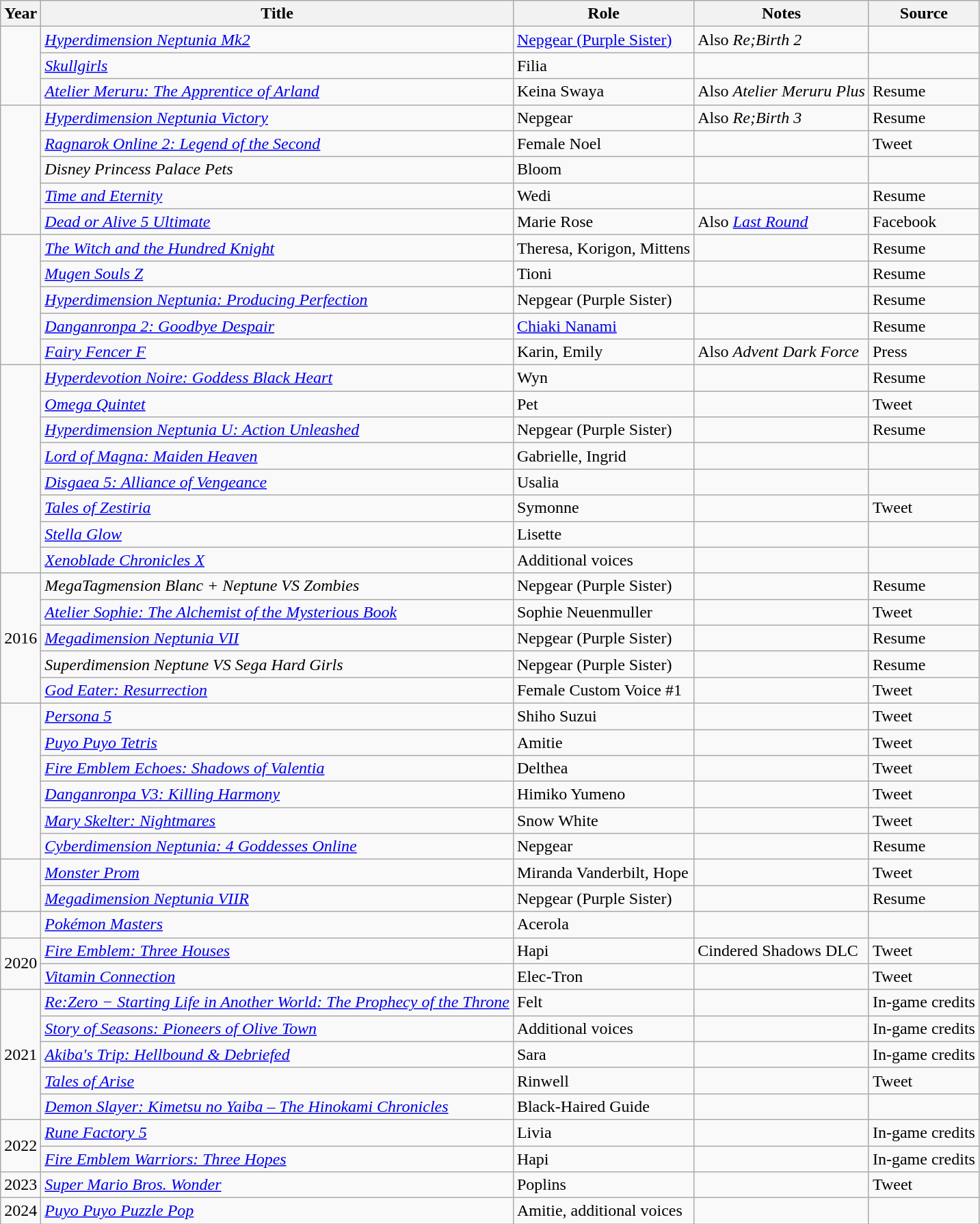<table class="wikitable sortable plainrowheaders">
<tr>
<th>Year</th>
<th>Title</th>
<th>Role</th>
<th class="unsortable">Notes</th>
<th class="unsortable">Source</th>
</tr>
<tr>
<td rowspan="3"></td>
<td><em><a href='#'>Hyperdimension Neptunia Mk2</a></em></td>
<td><a href='#'>Nepgear (Purple Sister)</a></td>
<td>Also <em>Re;Birth 2</em></td>
<td></td>
</tr>
<tr>
<td><em><a href='#'>Skullgirls</a></em></td>
<td>Filia</td>
<td></td>
<td></td>
</tr>
<tr>
<td><em><a href='#'>Atelier Meruru: The Apprentice of Arland</a></em></td>
<td>Keina Swaya</td>
<td>Also <em>Atelier Meruru Plus</em></td>
<td>Resume</td>
</tr>
<tr>
<td rowspan="5"></td>
<td><em><a href='#'>Hyperdimension Neptunia Victory</a></em></td>
<td>Nepgear</td>
<td>Also <em>Re;Birth 3</em></td>
<td>Resume</td>
</tr>
<tr>
<td><em><a href='#'>Ragnarok Online 2: Legend of the Second</a></em></td>
<td>Female Noel</td>
<td></td>
<td>Tweet</td>
</tr>
<tr>
<td><em>Disney Princess Palace Pets</em></td>
<td>Bloom</td>
<td></td>
<td></td>
</tr>
<tr>
<td><em><a href='#'>Time and Eternity</a></em></td>
<td>Wedi</td>
<td></td>
<td>Resume</td>
</tr>
<tr>
<td><em><a href='#'>Dead or Alive 5 Ultimate</a></em></td>
<td>Marie Rose</td>
<td>Also <em><a href='#'>Last Round</a></em></td>
<td>Facebook</td>
</tr>
<tr>
<td rowspan="5"></td>
<td><em><a href='#'>The Witch and the Hundred Knight</a></em></td>
<td>Theresa, Korigon, Mittens</td>
<td></td>
<td>Resume</td>
</tr>
<tr>
<td><em><a href='#'>Mugen Souls Z</a></em></td>
<td>Tioni</td>
<td></td>
<td>Resume</td>
</tr>
<tr>
<td><em><a href='#'>Hyperdimension Neptunia: Producing Perfection</a></em></td>
<td>Nepgear (Purple Sister)</td>
<td></td>
<td>Resume</td>
</tr>
<tr>
<td><em><a href='#'>Danganronpa 2: Goodbye Despair</a></em></td>
<td><a href='#'>Chiaki Nanami</a></td>
<td></td>
<td>Resume</td>
</tr>
<tr>
<td><em><a href='#'>Fairy Fencer F</a></em></td>
<td>Karin, Emily</td>
<td>Also <em>Advent Dark Force</em></td>
<td>Press</td>
</tr>
<tr>
<td rowspan="8"></td>
<td><em><a href='#'>Hyperdevotion Noire: Goddess Black Heart</a></em></td>
<td>Wyn</td>
<td></td>
<td>Resume</td>
</tr>
<tr>
<td><em><a href='#'>Omega Quintet</a></em></td>
<td>Pet</td>
<td></td>
<td>Tweet</td>
</tr>
<tr>
<td><em><a href='#'>Hyperdimension Neptunia U: Action Unleashed</a></em></td>
<td>Nepgear (Purple Sister)</td>
<td></td>
<td>Resume</td>
</tr>
<tr>
<td><em><a href='#'>Lord of Magna: Maiden Heaven</a></em></td>
<td>Gabrielle, Ingrid</td>
<td></td>
<td></td>
</tr>
<tr>
<td><em><a href='#'>Disgaea 5: Alliance of Vengeance</a></em></td>
<td>Usalia</td>
<td></td>
<td></td>
</tr>
<tr>
<td><em><a href='#'>Tales of Zestiria</a></em></td>
<td>Symonne</td>
<td></td>
<td>Tweet</td>
</tr>
<tr>
<td><em><a href='#'>Stella Glow</a></em></td>
<td>Lisette</td>
<td></td>
<td></td>
</tr>
<tr>
<td><em><a href='#'>Xenoblade Chronicles X</a></em></td>
<td>Additional voices</td>
<td> </td>
<td></td>
</tr>
<tr>
<td rowspan="5">2016</td>
<td><em>MegaTagmension Blanc + Neptune VS Zombies</em></td>
<td>Nepgear (Purple Sister)</td>
<td></td>
<td>Resume</td>
</tr>
<tr>
<td><em><a href='#'>Atelier Sophie: The Alchemist of the Mysterious Book</a></em></td>
<td>Sophie Neuenmuller</td>
<td></td>
<td>Tweet</td>
</tr>
<tr>
<td><em><a href='#'>Megadimension Neptunia VII</a></em></td>
<td>Nepgear (Purple Sister)</td>
<td></td>
<td>Resume</td>
</tr>
<tr>
<td><em>Superdimension Neptune VS Sega Hard Girls</em></td>
<td>Nepgear (Purple Sister)</td>
<td></td>
<td>Resume</td>
</tr>
<tr>
<td><em><a href='#'>God Eater: Resurrection</a></em></td>
<td>Female Custom Voice #1</td>
<td></td>
<td>Tweet</td>
</tr>
<tr>
<td rowspan="6"></td>
<td><em><a href='#'>Persona 5</a></em></td>
<td>Shiho Suzui</td>
<td></td>
<td>Tweet</td>
</tr>
<tr>
<td><em><a href='#'>Puyo Puyo Tetris</a></em></td>
<td>Amitie</td>
<td></td>
<td>Tweet</td>
</tr>
<tr>
<td><em><a href='#'>Fire Emblem Echoes: Shadows of Valentia</a></em></td>
<td>Delthea</td>
<td></td>
<td>Tweet</td>
</tr>
<tr>
<td><em><a href='#'>Danganronpa V3: Killing Harmony</a></em></td>
<td>Himiko Yumeno</td>
<td></td>
<td>Tweet</td>
</tr>
<tr>
<td><em><a href='#'>Mary Skelter: Nightmares</a></em></td>
<td>Snow White</td>
<td></td>
<td>Tweet</td>
</tr>
<tr>
<td><em><a href='#'>Cyberdimension Neptunia: 4 Goddesses Online</a></em></td>
<td>Nepgear</td>
<td></td>
<td>Resume</td>
</tr>
<tr>
<td rowspan="2"></td>
<td><em><a href='#'>Monster Prom</a></em></td>
<td>Miranda Vanderbilt, Hope</td>
<td></td>
<td>Tweet</td>
</tr>
<tr>
<td><a href='#'><em>Megadimension Neptunia VIIR</em></a></td>
<td>Nepgear (Purple Sister)</td>
<td></td>
<td>Resume</td>
</tr>
<tr>
<td></td>
<td><em><a href='#'>Pokémon Masters</a></em></td>
<td>Acerola</td>
<td></td>
<td></td>
</tr>
<tr>
<td rowspan="2">2020</td>
<td><em><a href='#'>Fire Emblem: Three Houses</a></em></td>
<td>Hapi</td>
<td>Cindered Shadows DLC</td>
<td>Tweet</td>
</tr>
<tr>
<td><em><a href='#'>Vitamin Connection</a></em></td>
<td>Elec-Tron</td>
<td></td>
<td>Tweet</td>
</tr>
<tr>
<td rowspan="5">2021</td>
<td><em><a href='#'>Re:Zero − Starting Life in Another World: The Prophecy of the Throne</a></em></td>
<td>Felt</td>
<td></td>
<td>In-game credits</td>
</tr>
<tr>
<td><em><a href='#'>Story of Seasons: Pioneers of Olive Town</a></em></td>
<td>Additional voices</td>
<td></td>
<td>In-game credits</td>
</tr>
<tr>
<td><em><a href='#'>Akiba's Trip: Hellbound & Debriefed</a></em></td>
<td>Sara</td>
<td></td>
<td>In-game credits</td>
</tr>
<tr>
<td><em><a href='#'>Tales of Arise</a></em></td>
<td>Rinwell</td>
<td></td>
<td>Tweet</td>
</tr>
<tr>
<td><em><a href='#'>Demon Slayer: Kimetsu no Yaiba – The Hinokami Chronicles</a></em></td>
<td>Black-Haired Guide</td>
<td></td>
<td></td>
</tr>
<tr>
<td rowspan="2">2022</td>
<td><em><a href='#'>Rune Factory 5</a></em></td>
<td>Livia</td>
<td></td>
<td>In-game credits</td>
</tr>
<tr>
<td><em><a href='#'>Fire Emblem Warriors: Three Hopes</a></em></td>
<td>Hapi</td>
<td></td>
<td>In-game credits</td>
</tr>
<tr>
<td>2023</td>
<td><em><a href='#'>Super Mario Bros. Wonder</a></em></td>
<td>Poplins</td>
<td></td>
<td>Tweet</td>
</tr>
<tr>
<td>2024</td>
<td><em><a href='#'>Puyo Puyo Puzzle Pop</a></em></td>
<td>Amitie, additional voices</td>
<td></td>
<td></td>
</tr>
</table>
